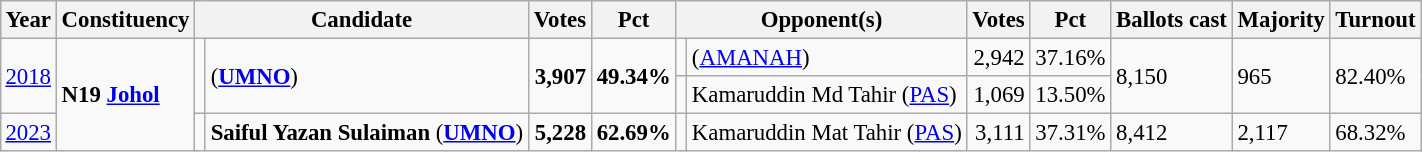<table class="wikitable" style="margin:0.5em ; font-size:95%">
<tr>
<th>Year</th>
<th>Constituency</th>
<th colspan=2>Candidate</th>
<th>Votes</th>
<th>Pct</th>
<th colspan=2>Opponent(s)</th>
<th>Votes</th>
<th>Pct</th>
<th>Ballots cast</th>
<th>Majority</th>
<th>Turnout</th>
</tr>
<tr>
<td rowspan=2><a href='#'>2018</a></td>
<td rowspan=3><strong>N19 <a href='#'>Johol</a></strong></td>
<td rowspan=2 ></td>
<td rowspan=2> (<a href='#'><strong>UMNO</strong></a>)</td>
<td rowspan=2 align=right><strong>3,907</strong></td>
<td rowspan=2><strong>49.34%</strong></td>
<td></td>
<td> (<a href='#'>AMANAH</a>)</td>
<td align=right>2,942</td>
<td>37.16%</td>
<td rowspan=2>8,150</td>
<td rowspan=2>965</td>
<td rowspan=2>82.40%</td>
</tr>
<tr>
<td></td>
<td>Kamaruddin Md Tahir (<a href='#'>PAS</a>)</td>
<td align=right>1,069</td>
<td>13.50%</td>
</tr>
<tr>
<td><a href='#'>2023</a></td>
<td></td>
<td><strong>Saiful Yazan Sulaiman</strong> (<a href='#'><strong>UMNO</strong></a>)</td>
<td align=right><strong>5,228</strong></td>
<td><strong>62.69%</strong></td>
<td bgcolor=></td>
<td>Kamaruddin Mat Tahir (<a href='#'>PAS</a>)</td>
<td align=right>3,111</td>
<td>37.31%</td>
<td>8,412</td>
<td>2,117</td>
<td>68.32%</td>
</tr>
</table>
